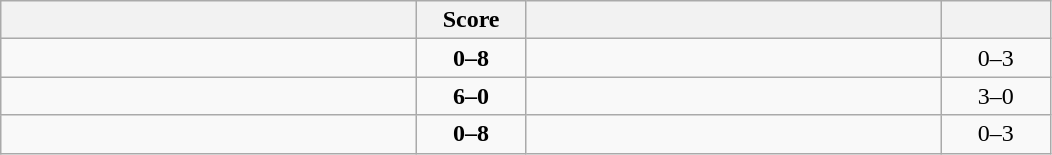<table class="wikitable" style="text-align: center; ">
<tr>
<th align="right" width="270"></th>
<th width="65">Score</th>
<th align="left" width="270"></th>
<th width="65"></th>
</tr>
<tr>
<td align="left"></td>
<td><strong>0–8</strong></td>
<td align="left"><strong></strong></td>
<td>0–3 <strong></strong></td>
</tr>
<tr>
<td align="left"><strong></strong></td>
<td><strong>6–0</strong></td>
<td align="left"></td>
<td>3–0 <strong></strong></td>
</tr>
<tr>
<td align="left"></td>
<td><strong>0–8</strong></td>
<td align="left"><strong></strong></td>
<td>0–3 <strong></strong></td>
</tr>
</table>
